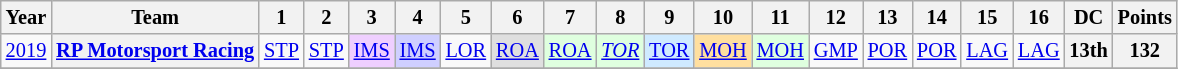<table class="wikitable" style="text-align:center; font-size:85%">
<tr>
<th>Year</th>
<th>Team</th>
<th>1</th>
<th>2</th>
<th>3</th>
<th>4</th>
<th>5</th>
<th>6</th>
<th>7</th>
<th>8</th>
<th>9</th>
<th>10</th>
<th>11</th>
<th>12</th>
<th>13</th>
<th>14</th>
<th>15</th>
<th>16</th>
<th>DC</th>
<th>Points</th>
</tr>
<tr>
<td><a href='#'>2019</a></td>
<th nowrap><a href='#'>RP Motorsport Racing</a></th>
<td><a href='#'>STP</a></td>
<td><a href='#'>STP</a></td>
<td style="background:#EFCFFF;"><a href='#'>IMS</a><br></td>
<td style="background:#CFCFFF;"><a href='#'>IMS</a><br></td>
<td><a href='#'>LOR</a></td>
<td style="background:#DFDFDF;"><a href='#'>ROA</a><br></td>
<td style="background:#DFFFDF;"><a href='#'>ROA</a><br></td>
<td style="background:#DFFFDF;"><em><a href='#'>TOR</a></em><br></td>
<td style="background:#CFEAFF;"><a href='#'>TOR</a><br></td>
<td style="background:#FFDF9F;"><a href='#'>MOH</a><br></td>
<td style="background:#DFFFDF;"><a href='#'>MOH</a><br></td>
<td><a href='#'>GMP</a></td>
<td><a href='#'>POR</a></td>
<td><a href='#'>POR</a></td>
<td><a href='#'>LAG</a></td>
<td><a href='#'>LAG</a></td>
<th>13th</th>
<th>132</th>
</tr>
<tr>
</tr>
</table>
